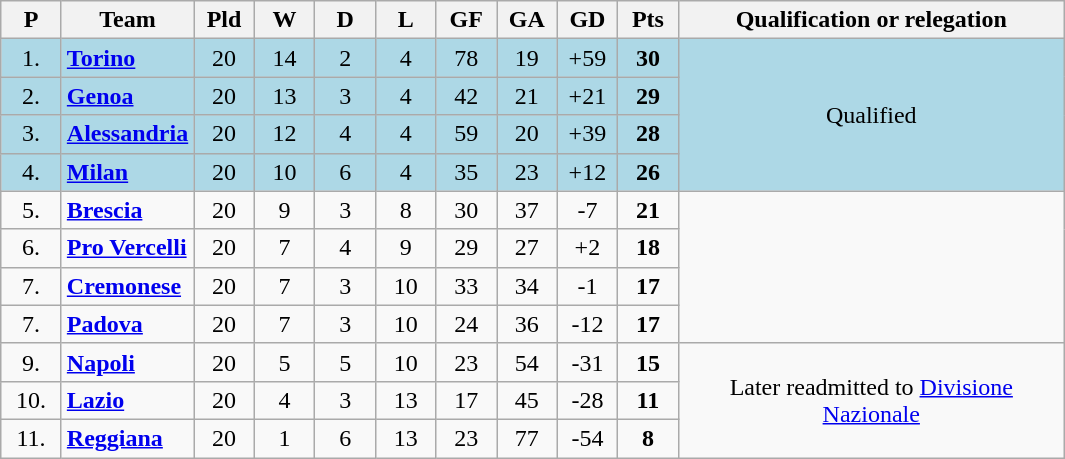<table class="wikitable sortable" style="text-align: center;">
<tr>
<th width=33>P<br></th>
<th>Team<br></th>
<th width=33>Pld<br></th>
<th width=33>W<br></th>
<th width=33>D<br></th>
<th width=33>L<br></th>
<th width=33>GF<br></th>
<th width=33>GA<br></th>
<th width=33>GD<br></th>
<th width=33>Pts<br></th>
<th class="unsortable" width=250>Qualification or relegation<br></th>
</tr>
<tr style="background: lightblue;">
<td>1.</td>
<td align="left"><strong><a href='#'>Torino</a></strong></td>
<td>20</td>
<td>14</td>
<td>2</td>
<td>4</td>
<td>78</td>
<td>19</td>
<td>+59</td>
<td><strong>30</strong></td>
<td rowspan="4">Qualified</td>
</tr>
<tr style="background: lightblue;">
<td>2.</td>
<td align="left"><strong><a href='#'>Genoa</a></strong></td>
<td>20</td>
<td>13</td>
<td>3</td>
<td>4</td>
<td>42</td>
<td>21</td>
<td>+21</td>
<td><strong>29</strong></td>
</tr>
<tr style="background: lightblue;">
<td>3.</td>
<td align="left"><strong><a href='#'>Alessandria</a></strong></td>
<td>20</td>
<td>12</td>
<td>4</td>
<td>4</td>
<td>59</td>
<td>20</td>
<td>+39</td>
<td><strong>28</strong></td>
</tr>
<tr style="background: lightblue;">
<td>4.</td>
<td align="left"><strong><a href='#'>Milan</a></strong></td>
<td>20</td>
<td>10</td>
<td>6</td>
<td>4</td>
<td>35</td>
<td>23</td>
<td>+12</td>
<td><strong>26</strong></td>
</tr>
<tr>
<td>5.</td>
<td align="left"><strong><a href='#'>Brescia</a></strong></td>
<td>20</td>
<td>9</td>
<td>3</td>
<td>8</td>
<td>30</td>
<td>37</td>
<td>-7</td>
<td><strong>21</strong></td>
</tr>
<tr>
<td>6.</td>
<td align="left"><strong><a href='#'>Pro Vercelli</a></strong></td>
<td>20</td>
<td>7</td>
<td>4</td>
<td>9</td>
<td>29</td>
<td>27</td>
<td>+2</td>
<td><strong>18</strong></td>
</tr>
<tr>
<td>7.</td>
<td align="left"><strong><a href='#'>Cremonese</a></strong></td>
<td>20</td>
<td>7</td>
<td>3</td>
<td>10</td>
<td>33</td>
<td>34</td>
<td>-1</td>
<td><strong>17</strong></td>
</tr>
<tr>
<td>7.</td>
<td align="left"><strong><a href='#'>Padova</a></strong></td>
<td>20</td>
<td>7</td>
<td>3</td>
<td>10</td>
<td>24</td>
<td>36</td>
<td>-12</td>
<td><strong>17</strong></td>
</tr>
<tr>
<td>9.</td>
<td align="left"><strong><a href='#'>Napoli</a></strong></td>
<td>20</td>
<td>5</td>
<td>5</td>
<td>10</td>
<td>23</td>
<td>54</td>
<td>-31</td>
<td><strong>15</strong></td>
<td rowspan="3">Later readmitted to <a href='#'>Divisione Nazionale</a></td>
</tr>
<tr>
<td>10.</td>
<td align="left"><strong><a href='#'>Lazio</a></strong></td>
<td>20</td>
<td>4</td>
<td>3</td>
<td>13</td>
<td>17</td>
<td>45</td>
<td>-28</td>
<td><strong>11</strong></td>
</tr>
<tr>
<td>11.</td>
<td align="left"><strong><a href='#'>Reggiana</a></strong></td>
<td>20</td>
<td>1</td>
<td>6</td>
<td>13</td>
<td>23</td>
<td>77</td>
<td>-54</td>
<td><strong>8</strong></td>
</tr>
</table>
